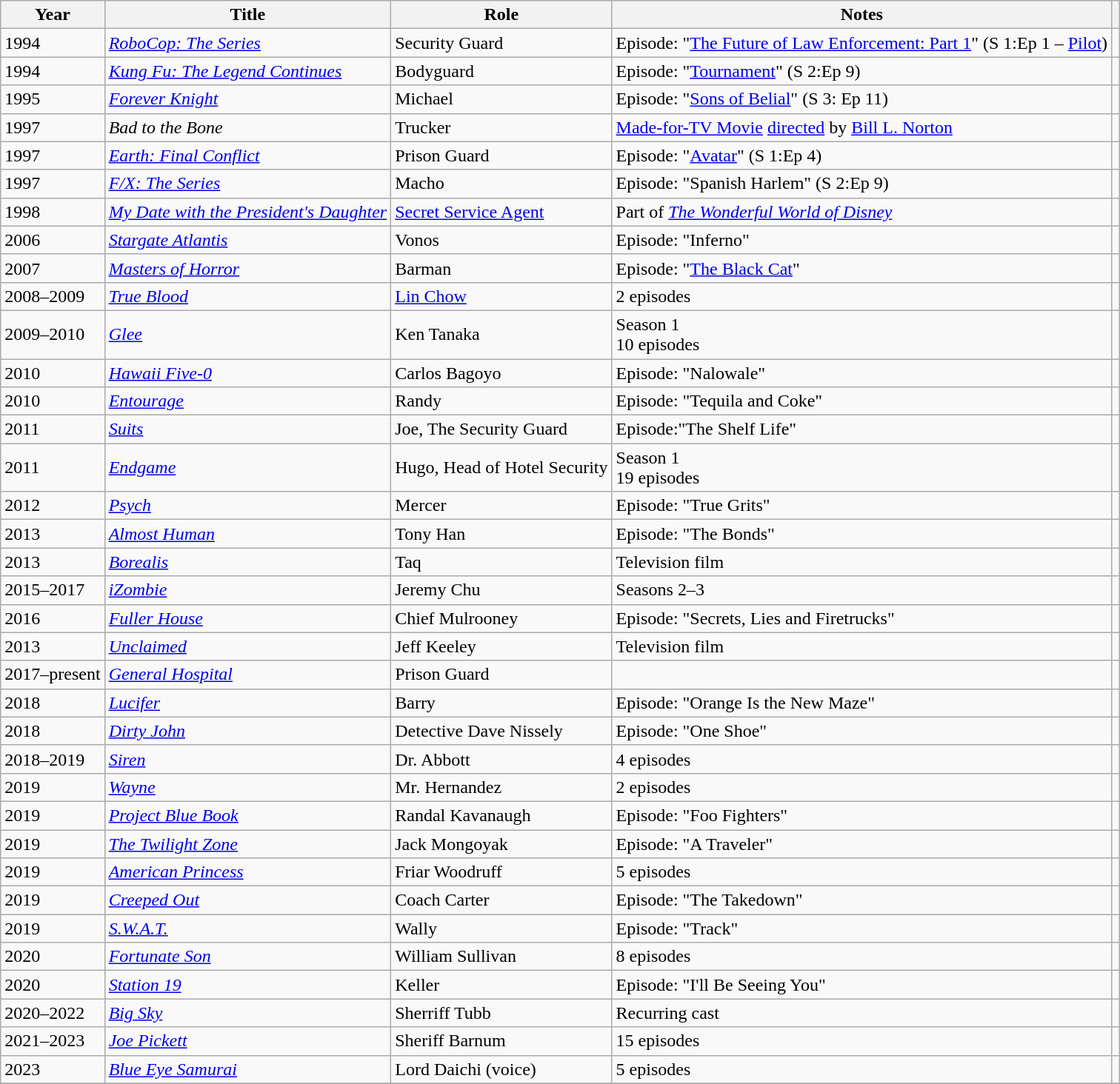<table class="wikitable sortable">
<tr>
<th>Year</th>
<th>Title</th>
<th>Role</th>
<th class="unsortable">Notes</th>
<th class="unsortable"></th>
</tr>
<tr>
<td>1994</td>
<td><em><a href='#'>RoboCop: The Series</a></em></td>
<td>Security Guard</td>
<td>Episode: "<a href='#'>The Future of Law Enforcement: Part 1</a>" (S 1:Ep 1 – <a href='#'>Pilot</a>)</td>
<td></td>
</tr>
<tr>
<td>1994</td>
<td><em><a href='#'>Kung Fu: The Legend Continues</a></em></td>
<td>Bodyguard</td>
<td>Episode: "<a href='#'>Tournament</a>" (S 2:Ep 9)</td>
<td></td>
</tr>
<tr>
<td>1995</td>
<td><em><a href='#'>Forever Knight</a></em></td>
<td>Michael</td>
<td>Episode: "<a href='#'>Sons of Belial</a>" (S 3: Ep 11)</td>
<td></td>
</tr>
<tr>
<td>1997</td>
<td><em>Bad to the Bone</em></td>
<td>Trucker</td>
<td><a href='#'>Made-for-TV Movie</a> <a href='#'>directed</a> by <a href='#'>Bill L. Norton</a></td>
<td></td>
</tr>
<tr>
<td>1997</td>
<td><em><a href='#'>Earth: Final Conflict</a></em></td>
<td>Prison Guard</td>
<td>Episode: "<a href='#'>Avatar</a>" (S 1:Ep 4)</td>
<td></td>
</tr>
<tr>
<td>1997</td>
<td><em><a href='#'>F/X: The Series</a></em></td>
<td>Macho</td>
<td>Episode: "Spanish Harlem" (S 2:Ep 9)</td>
<td></td>
</tr>
<tr>
<td>1998</td>
<td><em><a href='#'>My Date with the President's Daughter</a></em></td>
<td><a href='#'>Secret Service Agent</a></td>
<td>Part of <em><a href='#'>The Wonderful World of Disney</a></em></td>
<td></td>
</tr>
<tr>
<td>2006</td>
<td><em><a href='#'>Stargate Atlantis</a></em></td>
<td>Vonos</td>
<td>Episode: "Inferno"</td>
<td></td>
</tr>
<tr>
<td>2007</td>
<td><em><a href='#'>Masters of Horror</a></em></td>
<td>Barman</td>
<td>Episode: "<a href='#'>The Black Cat</a>"</td>
<td></td>
</tr>
<tr>
<td>2008–2009</td>
<td><em><a href='#'>True Blood</a></em></td>
<td><a href='#'>Lin Chow</a></td>
<td>2 episodes</td>
<td></td>
</tr>
<tr>
<td>2009–2010</td>
<td><em><a href='#'>Glee</a></em></td>
<td>Ken Tanaka</td>
<td>Season 1<br>10 episodes</td>
<td></td>
</tr>
<tr>
<td>2010</td>
<td><em><a href='#'>Hawaii Five-0</a></em></td>
<td>Carlos Bagoyo</td>
<td>Episode: "Nalowale"</td>
<td></td>
</tr>
<tr>
<td>2010</td>
<td><em><a href='#'>Entourage</a></em></td>
<td>Randy</td>
<td>Episode: "Tequila and Coke"</td>
<td></td>
</tr>
<tr>
<td>2011</td>
<td><em><a href='#'>Suits</a></em></td>
<td>Joe, The Security Guard</td>
<td>Episode:"The Shelf Life"</td>
<td></td>
</tr>
<tr>
<td>2011</td>
<td><em><a href='#'>Endgame</a></em></td>
<td>Hugo, Head of Hotel Security</td>
<td>Season 1<br>19 episodes</td>
<td></td>
</tr>
<tr>
<td>2012</td>
<td><em><a href='#'>Psych</a></em></td>
<td>Mercer</td>
<td>Episode: "True Grits"</td>
<td></td>
</tr>
<tr>
<td>2013</td>
<td><em><a href='#'>Almost Human</a></em></td>
<td>Tony Han</td>
<td>Episode: "The Bonds"</td>
<td></td>
</tr>
<tr>
<td>2013</td>
<td><em><a href='#'>Borealis</a></em></td>
<td>Taq</td>
<td>Television film</td>
<td></td>
</tr>
<tr>
<td>2015–2017</td>
<td><em><a href='#'>iZombie</a></em></td>
<td>Jeremy Chu</td>
<td>Seasons 2–3</td>
<td></td>
</tr>
<tr>
<td>2016</td>
<td><em><a href='#'>Fuller House</a></em></td>
<td>Chief Mulrooney</td>
<td>Episode: "Secrets, Lies and Firetrucks"</td>
<td></td>
</tr>
<tr>
<td>2013</td>
<td><em><a href='#'>Unclaimed</a></em></td>
<td>Jeff Keeley</td>
<td>Television film</td>
<td></td>
</tr>
<tr>
<td>2017–present</td>
<td><em><a href='#'>General Hospital</a></em></td>
<td>Prison Guard</td>
<td></td>
<td></td>
</tr>
<tr>
<td>2018</td>
<td><em><a href='#'>Lucifer</a></em></td>
<td>Barry</td>
<td>Episode: "Orange Is the New Maze"</td>
<td></td>
</tr>
<tr>
<td>2018</td>
<td><em><a href='#'>Dirty John</a></em></td>
<td>Detective Dave Nissely</td>
<td>Episode: "One Shoe"</td>
<td></td>
</tr>
<tr>
<td>2018–2019</td>
<td><em><a href='#'>Siren</a></em></td>
<td>Dr. Abbott</td>
<td>4 episodes</td>
<td></td>
</tr>
<tr>
<td>2019</td>
<td><em><a href='#'>Wayne</a></em></td>
<td>Mr. Hernandez</td>
<td>2 episodes</td>
<td></td>
</tr>
<tr>
<td>2019</td>
<td><em><a href='#'>Project Blue Book</a></em></td>
<td>Randal Kavanaugh</td>
<td>Episode: "Foo Fighters"</td>
<td></td>
</tr>
<tr>
<td>2019</td>
<td data-sort-value="Twilight Zone, The"><em><a href='#'>The Twilight Zone</a></em></td>
<td>Jack Mongoyak</td>
<td>Episode: "A Traveler"</td>
<td></td>
</tr>
<tr>
<td>2019</td>
<td><em><a href='#'>American Princess</a></em></td>
<td>Friar Woodruff</td>
<td>5 episodes</td>
<td></td>
</tr>
<tr>
<td>2019</td>
<td><em><a href='#'>Creeped Out</a></em></td>
<td>Coach Carter</td>
<td>Episode: "The Takedown"</td>
<td></td>
</tr>
<tr>
<td>2019</td>
<td><em><a href='#'>S.W.A.T.</a></em></td>
<td>Wally</td>
<td>Episode: "Track"</td>
<td></td>
</tr>
<tr>
<td>2020</td>
<td><em><a href='#'>Fortunate Son</a></em></td>
<td>William Sullivan</td>
<td>8 episodes</td>
<td></td>
</tr>
<tr>
<td>2020</td>
<td><em><a href='#'>Station 19</a></em></td>
<td>Keller</td>
<td>Episode: "I'll Be Seeing You"</td>
<td></td>
</tr>
<tr>
<td>2020–2022</td>
<td><em><a href='#'>Big Sky</a></em></td>
<td>Sherriff Tubb</td>
<td>Recurring cast</td>
<td></td>
</tr>
<tr>
<td>2021–2023</td>
<td><em><a href='#'>Joe Pickett</a></em></td>
<td>Sheriff Barnum</td>
<td>15 episodes</td>
<td></td>
</tr>
<tr>
<td>2023</td>
<td><em><a href='#'>Blue Eye Samurai</a></em></td>
<td>Lord Daichi (voice)</td>
<td>5 episodes</td>
<td></td>
</tr>
<tr>
</tr>
</table>
